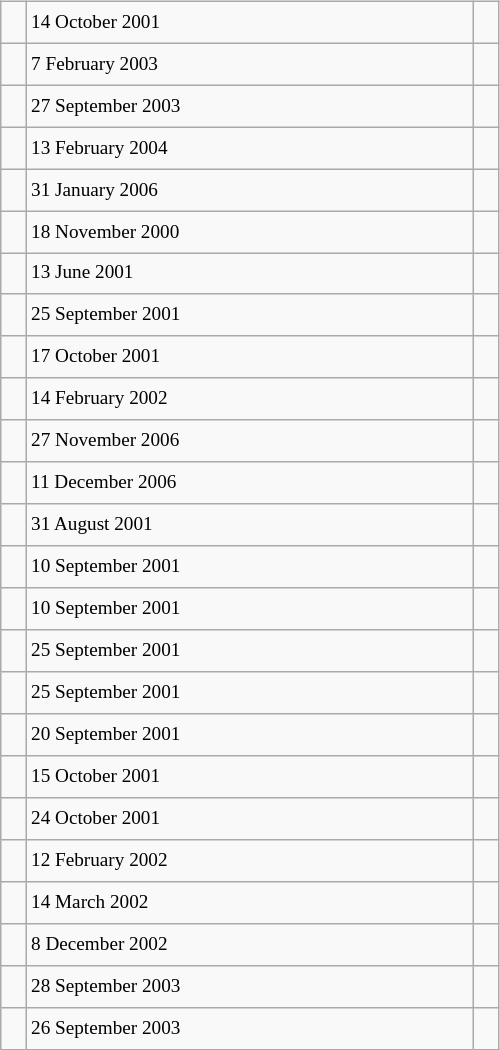<table class="wikitable" style="font-size: 80%; float: left; width: 26em; margin-right: 1em; height: 700px">
<tr>
<td></td>
<td>14 October 2001</td>
<td></td>
</tr>
<tr>
<td></td>
<td>7 February 2003</td>
<td></td>
</tr>
<tr>
<td></td>
<td>27 September 2003</td>
<td></td>
</tr>
<tr>
<td></td>
<td>13 February 2004</td>
<td></td>
</tr>
<tr>
<td></td>
<td>31 January 2006</td>
<td></td>
</tr>
<tr>
<td></td>
<td>18 November 2000</td>
<td></td>
</tr>
<tr>
<td></td>
<td>13 June 2001</td>
<td></td>
</tr>
<tr>
<td></td>
<td>25 September 2001</td>
<td></td>
</tr>
<tr>
<td></td>
<td>17 October 2001</td>
<td></td>
</tr>
<tr>
<td></td>
<td>14 February 2002</td>
<td></td>
</tr>
<tr>
<td></td>
<td>27 November 2006</td>
<td></td>
</tr>
<tr>
<td></td>
<td>11 December 2006</td>
<td></td>
</tr>
<tr>
<td></td>
<td>31 August 2001</td>
<td></td>
</tr>
<tr>
<td></td>
<td>10 September 2001</td>
<td></td>
</tr>
<tr>
<td></td>
<td>10 September 2001</td>
<td></td>
</tr>
<tr>
<td></td>
<td>25 September 2001</td>
<td></td>
</tr>
<tr>
<td></td>
<td>25 September 2001</td>
<td></td>
</tr>
<tr>
<td></td>
<td>20 September 2001</td>
<td></td>
</tr>
<tr>
<td></td>
<td>15 October 2001</td>
<td></td>
</tr>
<tr>
<td></td>
<td>24 October 2001</td>
<td></td>
</tr>
<tr>
<td></td>
<td>12 February 2002</td>
<td></td>
</tr>
<tr>
<td></td>
<td>14 March 2002</td>
<td></td>
</tr>
<tr>
<td></td>
<td>8 December 2002</td>
<td></td>
</tr>
<tr>
<td></td>
<td>28 September 2003</td>
<td></td>
</tr>
<tr>
<td></td>
<td>26 September 2003</td>
<td></td>
</tr>
</table>
